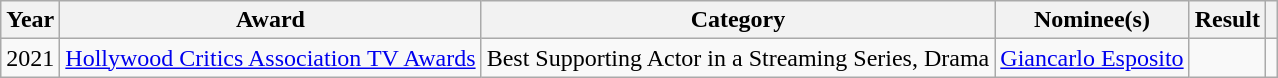<table class="wikitable sortable">
<tr>
<th>Year</th>
<th>Award</th>
<th>Category</th>
<th>Nominee(s)</th>
<th>Result</th>
<th class="unsortable"></th>
</tr>
<tr>
<td>2021</td>
<td><a href='#'>Hollywood Critics Association TV Awards</a></td>
<td>Best Supporting Actor in a Streaming Series, Drama</td>
<td data-sort-value="Esposito, Giancarlo"><a href='#'>Giancarlo Esposito</a> </td>
<td></td>
<td style="text-align:center;"></td>
</tr>
</table>
